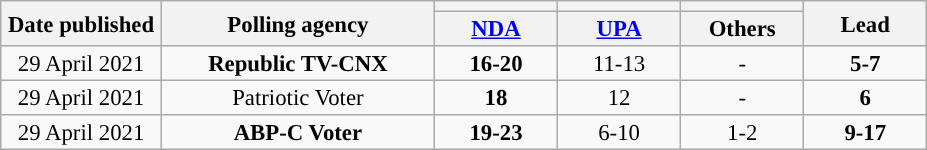<table class="wikitable sortable" style="text-align:center;font-size:95%;line-height:16px">
<tr>
<th rowspan="2" width="100px">Date published</th>
<th rowspan="2" width="175px">Polling agency</th>
<th style="background:"></th>
<th style="background:"></th>
<th style="background:"></th>
<th rowspan="2" width="75px">Lead</th>
</tr>
<tr>
<th style="width:75px;"><a href='#'>NDA</a></th>
<th style="width:75px;"><a href='#'>UPA</a></th>
<th style="width:75px;">Others</th>
</tr>
<tr>
<td>29 April 2021</td>
<td><strong>Republic TV-CNX</strong></td>
<td><strong>16-20</strong></td>
<td>11-13</td>
<td>-</td>
<td><strong>5-7</strong></td>
</tr>
<tr>
<td>29 April 2021</td>
<td>Patriotic Voter </td>
<td><strong>18</strong></td>
<td>12</td>
<td>-</td>
<td><strong>6</strong></td>
</tr>
<tr>
<td>29 April 2021</td>
<td><strong>ABP-C Voter</strong></td>
<td><strong>19-23</strong></td>
<td>6-10</td>
<td>1-2</td>
<td><strong>9-17</strong></td>
</tr>
</table>
